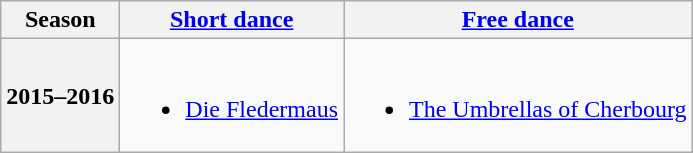<table class=wikitable style=text-align:center>
<tr>
<th>Season</th>
<th><a href='#'>Short dance</a></th>
<th><a href='#'>Free dance</a></th>
</tr>
<tr>
<th>2015–2016 <br> </th>
<td><br><ul><li> <a href='#'>Die Fledermaus</a> <br></li></ul></td>
<td><br><ul><li><a href='#'>The Umbrellas of Cherbourg</a> <br></li></ul></td>
</tr>
</table>
